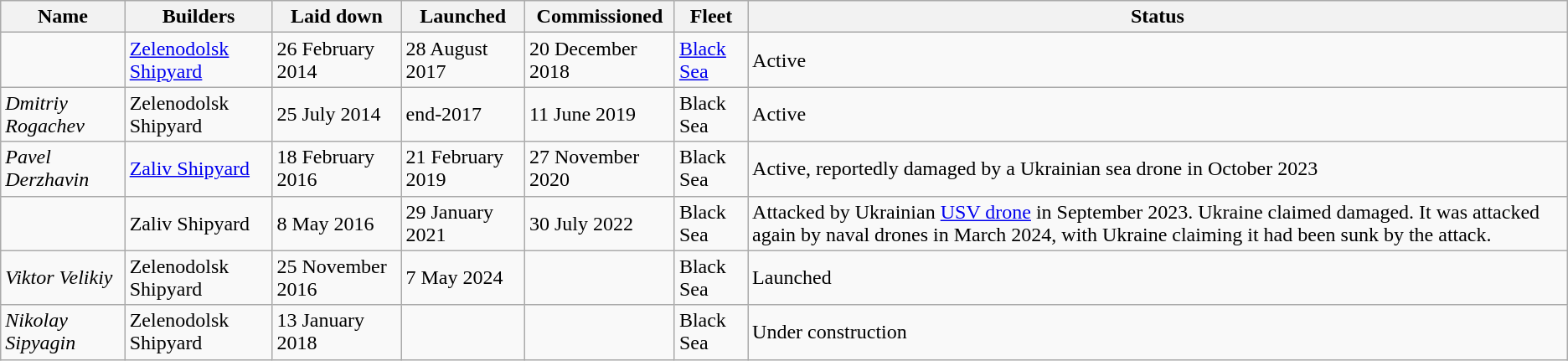<table class="wikitable">
<tr>
<th>Name</th>
<th>Builders</th>
<th>Laid down</th>
<th>Launched</th>
<th>Commissioned</th>
<th>Fleet</th>
<th>Status</th>
</tr>
<tr>
<td></td>
<td><a href='#'>Zelenodolsk Shipyard</a></td>
<td>26 February 2014</td>
<td>28 August 2017</td>
<td>20 December 2018</td>
<td><a href='#'>Black Sea</a></td>
<td>Active</td>
</tr>
<tr>
<td><em>Dmitriy Rogachev</em></td>
<td>Zelenodolsk Shipyard</td>
<td>25 July 2014</td>
<td>end-2017</td>
<td>11 June 2019</td>
<td>Black Sea</td>
<td>Active</td>
</tr>
<tr>
<td><em>Pavel Derzhavin</em></td>
<td><a href='#'>Zaliv Shipyard</a></td>
<td>18 February 2016</td>
<td>21 February 2019</td>
<td>27 November 2020</td>
<td>Black Sea</td>
<td>Active, reportedly damaged by a Ukrainian sea drone in October 2023</td>
</tr>
<tr>
<td></td>
<td>Zaliv Shipyard</td>
<td>8 May 2016</td>
<td>29 January 2021</td>
<td>30 July 2022</td>
<td>Black Sea</td>
<td>Attacked by Ukrainian <a href='#'>USV drone</a> in September 2023. Ukraine claimed damaged. It was attacked again by naval drones in March 2024, with Ukraine claiming it had been sunk by the attack.</td>
</tr>
<tr>
<td><em>Viktor Velikiy</em></td>
<td>Zelenodolsk Shipyard</td>
<td>25 November 2016</td>
<td>7 May 2024</td>
<td></td>
<td>Black Sea</td>
<td>Launched</td>
</tr>
<tr>
<td><em>Nikolay Sipyagin</em></td>
<td>Zelenodolsk Shipyard</td>
<td>13 January 2018</td>
<td></td>
<td></td>
<td>Black Sea</td>
<td>Under construction</td>
</tr>
</table>
